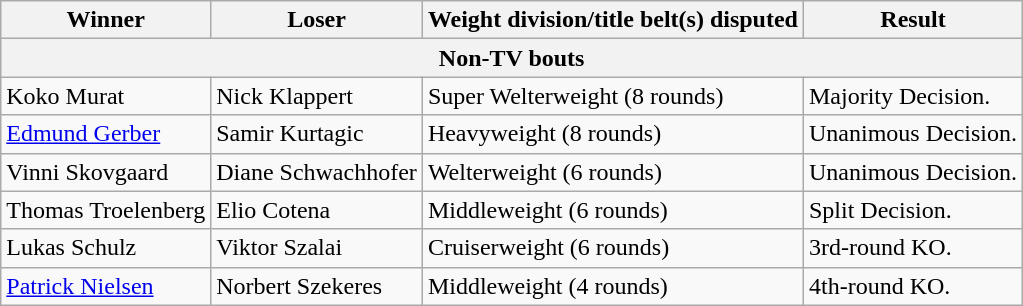<table class=wikitable>
<tr>
<th>Winner</th>
<th>Loser</th>
<th>Weight division/title belt(s) disputed</th>
<th>Result</th>
</tr>
<tr>
<th colspan=4>Non-TV bouts</th>
</tr>
<tr>
<td> Koko Murat</td>
<td> Nick Klappert</td>
<td>Super Welterweight (8 rounds)</td>
<td>Majority Decision.</td>
</tr>
<tr>
<td> <a href='#'>Edmund Gerber</a></td>
<td> Samir Kurtagic</td>
<td>Heavyweight (8 rounds)</td>
<td>Unanimous Decision.</td>
</tr>
<tr>
<td> Vinni Skovgaard</td>
<td> Diane Schwachhofer</td>
<td>Welterweight (6 rounds)</td>
<td>Unanimous Decision.</td>
</tr>
<tr>
<td> Thomas Troelenberg</td>
<td> Elio Cotena</td>
<td>Middleweight (6 rounds)</td>
<td>Split Decision.</td>
</tr>
<tr>
<td> Lukas Schulz</td>
<td> Viktor Szalai</td>
<td>Cruiserweight (6 rounds)</td>
<td>3rd-round KO.</td>
</tr>
<tr>
<td> <a href='#'>Patrick Nielsen</a></td>
<td> Norbert Szekeres</td>
<td>Middleweight (4 rounds)</td>
<td>4th-round KO.</td>
</tr>
</table>
